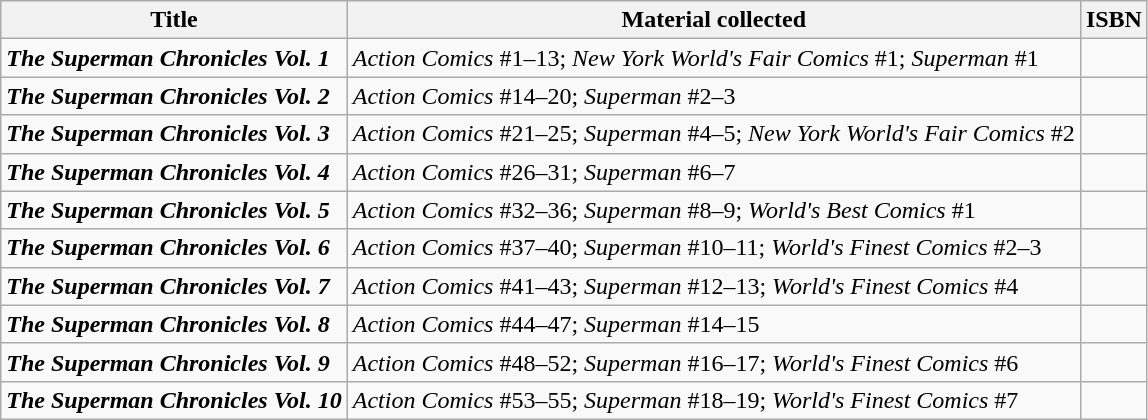<table class="wikitable">
<tr>
<th>Title</th>
<th>Material collected</th>
<th>ISBN</th>
</tr>
<tr>
<td><strong><em>The Superman Chronicles Vol. 1</em></strong></td>
<td><em>Action Comics</em> #1–13; <em>New York World's Fair Comics</em> #1; <em>Superman</em> #1</td>
<td></td>
</tr>
<tr>
<td><strong><em>The Superman Chronicles Vol. 2</em></strong></td>
<td><em>Action Comics</em> #14–20; <em>Superman</em> #2–3</td>
<td></td>
</tr>
<tr>
<td><strong><em>The Superman Chronicles Vol. 3</em></strong></td>
<td><em>Action Comics</em> #21–25; <em>Superman</em> #4–5; <em>New York World's Fair Comics</em> #2</td>
<td></td>
</tr>
<tr>
<td><strong><em>The Superman Chronicles Vol. 4</em></strong></td>
<td><em>Action Comics</em> #26–31; <em>Superman</em> #6–7</td>
<td></td>
</tr>
<tr>
<td><strong><em>The Superman Chronicles Vol. 5</em></strong></td>
<td><em>Action Comics</em> #32–36; <em>Superman</em> #8–9; <em>World's Best Comics</em> #1</td>
<td></td>
</tr>
<tr>
<td><strong><em>The Superman Chronicles Vol. 6</em></strong></td>
<td><em>Action Comics</em> #37–40; <em>Superman</em> #10–11; <em>World's Finest Comics</em> #2–3</td>
<td></td>
</tr>
<tr>
<td><strong><em>The Superman Chronicles Vol. 7</em></strong></td>
<td><em>Action Comics</em> #41–43; <em>Superman</em> #12–13; <em>World's Finest Comics</em> #4</td>
<td></td>
</tr>
<tr>
<td><strong><em>The Superman Chronicles Vol. 8</em></strong></td>
<td><em>Action Comics</em> #44–47; <em>Superman</em> #14–15</td>
<td></td>
</tr>
<tr>
<td><strong><em>The Superman Chronicles Vol. 9</em></strong></td>
<td><em>Action Comics</em> #48–52; <em>Superman</em> #16–17; <em>World's Finest Comics</em> #6</td>
<td></td>
</tr>
<tr>
<td><strong><em>The Superman Chronicles Vol. 10</em></strong></td>
<td><em>Action Comics</em> #53–55; <em>Superman</em> #18–19; <em>World's Finest Comics</em> #7</td>
<td></td>
</tr>
</table>
